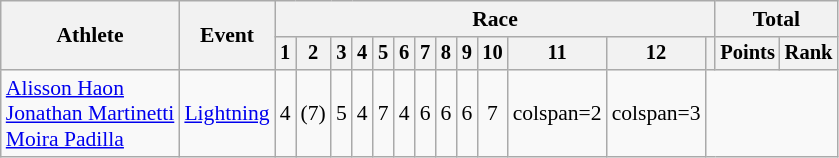<table class=wikitable style=font-size:90%;text-align:center>
<tr>
<th rowspan=2>Athlete</th>
<th rowspan=2>Event</th>
<th colspan=13>Race</th>
<th colspan=2>Total</th>
</tr>
<tr style=font-size:95%>
<th>1</th>
<th>2</th>
<th>3</th>
<th>4</th>
<th>5</th>
<th>6</th>
<th>7</th>
<th>8</th>
<th>9</th>
<th>10</th>
<th>11</th>
<th>12</th>
<th></th>
<th>Points</th>
<th>Rank</th>
</tr>
<tr align=center>
<td align=left><a href='#'>Alisson Haon</a>  <br> <a href='#'>Jonathan Martinetti</a> <br> <a href='#'>Moira Padilla</a></td>
<td align=left><a href='#'>Lightning</a></td>
<td>4</td>
<td>(7)</td>
<td>5</td>
<td>4</td>
<td>7</td>
<td>4</td>
<td>6</td>
<td>6</td>
<td>6</td>
<td>7</td>
<td>colspan=2 </td>
<td>colspan=3 </td>
</tr>
</table>
